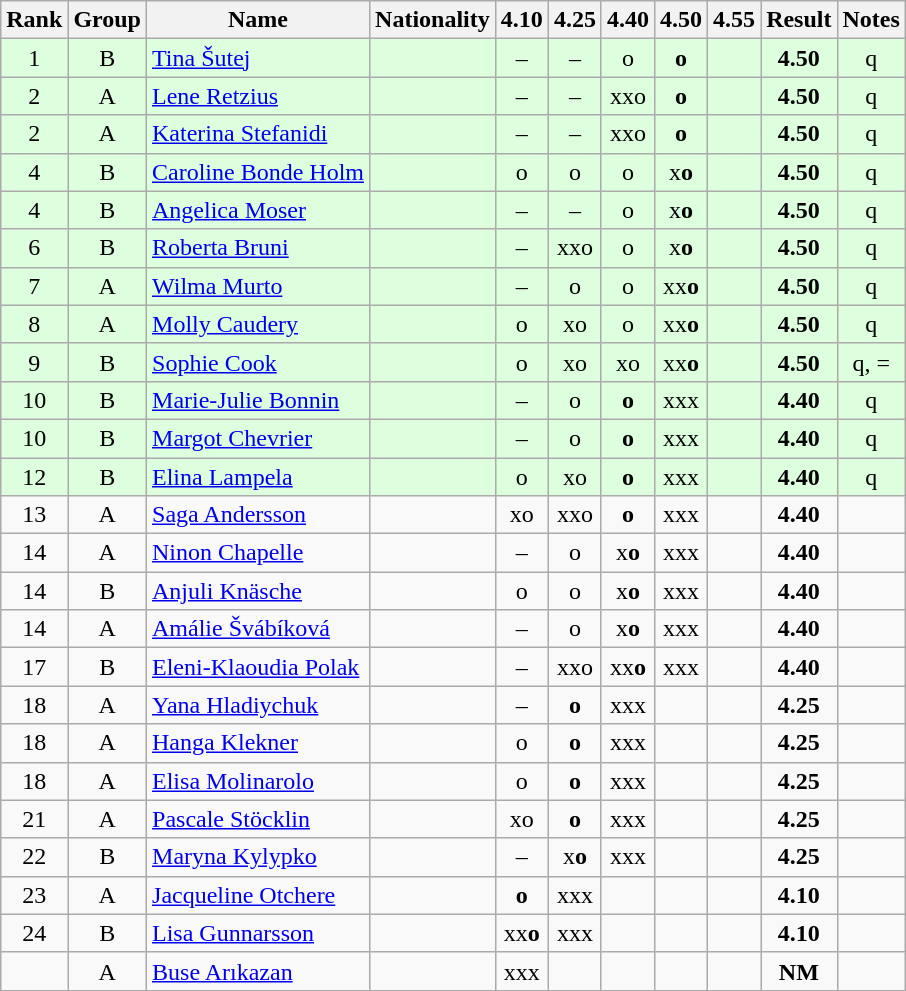<table class="wikitable sortable" style="text-align:center">
<tr>
<th>Rank</th>
<th>Group</th>
<th>Name</th>
<th>Nationality</th>
<th>4.10</th>
<th>4.25</th>
<th>4.40</th>
<th>4.50</th>
<th>4.55</th>
<th>Result</th>
<th>Notes</th>
</tr>
<tr bgcolor=ddffdd>
<td>1</td>
<td>B</td>
<td align=left><a href='#'>Tina Šutej</a></td>
<td align=left></td>
<td>–</td>
<td>–</td>
<td>o</td>
<td><strong>o</strong></td>
<td></td>
<td><strong>4.50</strong></td>
<td>q</td>
</tr>
<tr bgcolor=ddffdd>
<td>2</td>
<td>A</td>
<td align=left><a href='#'>Lene Retzius</a></td>
<td align=left></td>
<td>–</td>
<td>–</td>
<td>xxo</td>
<td><strong>o</strong></td>
<td></td>
<td><strong>4.50</strong></td>
<td>q</td>
</tr>
<tr bgcolor=ddffdd>
<td>2</td>
<td>A</td>
<td align=left><a href='#'>Katerina Stefanidi</a></td>
<td align=left></td>
<td>–</td>
<td>–</td>
<td>xxo</td>
<td><strong>o</strong></td>
<td></td>
<td><strong>4.50</strong></td>
<td>q</td>
</tr>
<tr bgcolor=ddffdd>
<td>4</td>
<td>B</td>
<td align=left><a href='#'>Caroline Bonde Holm</a></td>
<td align=left></td>
<td>o</td>
<td>o</td>
<td>o</td>
<td>x<strong>o</strong></td>
<td></td>
<td><strong>4.50</strong></td>
<td>q</td>
</tr>
<tr bgcolor=ddffdd>
<td>4</td>
<td>B</td>
<td align=left><a href='#'>Angelica Moser</a></td>
<td align=left></td>
<td>–</td>
<td>–</td>
<td>o</td>
<td>x<strong>o</strong></td>
<td></td>
<td><strong>4.50</strong></td>
<td>q</td>
</tr>
<tr bgcolor=ddffdd>
<td>6</td>
<td>B</td>
<td align=left><a href='#'>Roberta Bruni</a></td>
<td align=left></td>
<td>–</td>
<td>xxo</td>
<td>o</td>
<td>x<strong>o</strong></td>
<td></td>
<td><strong>4.50</strong></td>
<td>q</td>
</tr>
<tr bgcolor=ddffdd>
<td>7</td>
<td>A</td>
<td align=left><a href='#'>Wilma Murto</a></td>
<td align=left></td>
<td>–</td>
<td>o</td>
<td>o</td>
<td>xx<strong>o</strong></td>
<td></td>
<td><strong>4.50</strong></td>
<td>q</td>
</tr>
<tr bgcolor=ddffdd>
<td>8</td>
<td>A</td>
<td align=left><a href='#'>Molly Caudery</a></td>
<td align=left></td>
<td>o</td>
<td>xo</td>
<td>o</td>
<td>xx<strong>o</strong></td>
<td></td>
<td><strong>4.50</strong></td>
<td>q</td>
</tr>
<tr bgcolor=ddffdd>
<td>9</td>
<td>B</td>
<td align=left><a href='#'>Sophie Cook</a></td>
<td align=left></td>
<td>o</td>
<td>xo</td>
<td>xo</td>
<td>xx<strong>o</strong></td>
<td></td>
<td><strong>4.50</strong></td>
<td>q, =</td>
</tr>
<tr bgcolor=ddffdd>
<td>10</td>
<td>B</td>
<td align=left><a href='#'>Marie-Julie Bonnin</a></td>
<td align=left></td>
<td>–</td>
<td>o</td>
<td><strong>o</strong></td>
<td>xxx</td>
<td></td>
<td><strong>4.40</strong></td>
<td>q</td>
</tr>
<tr bgcolor=ddffdd>
<td>10</td>
<td>B</td>
<td align=left><a href='#'>Margot Chevrier</a></td>
<td align=left></td>
<td>–</td>
<td>o</td>
<td><strong>o</strong></td>
<td>xxx</td>
<td></td>
<td><strong>4.40</strong></td>
<td>q</td>
</tr>
<tr bgcolor=ddffdd>
<td>12</td>
<td>B</td>
<td align=left><a href='#'>Elina Lampela</a></td>
<td align=left></td>
<td>o</td>
<td>xo</td>
<td><strong>o</strong></td>
<td>xxx</td>
<td></td>
<td><strong>4.40</strong></td>
<td>q</td>
</tr>
<tr>
<td>13</td>
<td>A</td>
<td align=left><a href='#'>Saga Andersson</a></td>
<td align=left></td>
<td>xo</td>
<td>xxo</td>
<td><strong>o</strong></td>
<td>xxx</td>
<td></td>
<td><strong>4.40</strong></td>
<td></td>
</tr>
<tr>
<td>14</td>
<td>A</td>
<td align=left><a href='#'>Ninon Chapelle</a></td>
<td align=left></td>
<td>–</td>
<td>o</td>
<td>x<strong>o</strong></td>
<td>xxx</td>
<td></td>
<td><strong>4.40</strong></td>
<td></td>
</tr>
<tr>
<td>14</td>
<td>B</td>
<td align=left><a href='#'>Anjuli Knäsche</a></td>
<td align=left></td>
<td>o</td>
<td>o</td>
<td>x<strong>o</strong></td>
<td>xxx</td>
<td></td>
<td><strong>4.40</strong></td>
<td></td>
</tr>
<tr>
<td>14</td>
<td>A</td>
<td align=left><a href='#'>Amálie Švábíková</a></td>
<td align=left></td>
<td>–</td>
<td>o</td>
<td>x<strong>o</strong></td>
<td>xxx</td>
<td></td>
<td><strong>4.40</strong></td>
<td></td>
</tr>
<tr>
<td>17</td>
<td>B</td>
<td align=left><a href='#'>Eleni-Klaoudia Polak</a></td>
<td align=left></td>
<td>–</td>
<td>xxo</td>
<td>xx<strong>o</strong></td>
<td>xxx</td>
<td></td>
<td><strong>4.40</strong></td>
<td></td>
</tr>
<tr>
<td>18</td>
<td>A</td>
<td align=left><a href='#'>Yana Hladiychuk</a></td>
<td align=left></td>
<td>–</td>
<td><strong>o</strong></td>
<td>xxx</td>
<td></td>
<td></td>
<td><strong>4.25</strong></td>
<td></td>
</tr>
<tr>
<td>18</td>
<td>A</td>
<td align=left><a href='#'>Hanga Klekner</a></td>
<td align=left></td>
<td>o</td>
<td><strong>o</strong></td>
<td>xxx</td>
<td></td>
<td></td>
<td><strong>4.25</strong></td>
<td></td>
</tr>
<tr>
<td>18</td>
<td>A</td>
<td align=left><a href='#'>Elisa Molinarolo</a></td>
<td align=left></td>
<td>o</td>
<td><strong>o</strong></td>
<td>xxx</td>
<td></td>
<td></td>
<td><strong>4.25</strong></td>
<td></td>
</tr>
<tr>
<td>21</td>
<td>A</td>
<td align=left><a href='#'>Pascale Stöcklin</a></td>
<td align=left></td>
<td>xo</td>
<td><strong>o</strong></td>
<td>xxx</td>
<td></td>
<td></td>
<td><strong>4.25</strong></td>
<td></td>
</tr>
<tr>
<td>22</td>
<td>B</td>
<td align=left><a href='#'>Maryna Kylypko</a></td>
<td align=left></td>
<td>–</td>
<td>x<strong>o</strong></td>
<td>xxx</td>
<td></td>
<td></td>
<td><strong>4.25</strong></td>
<td></td>
</tr>
<tr>
<td>23</td>
<td>A</td>
<td align=left><a href='#'>Jacqueline Otchere</a></td>
<td align=left></td>
<td><strong>o</strong></td>
<td>xxx</td>
<td></td>
<td></td>
<td></td>
<td><strong>4.10</strong></td>
<td></td>
</tr>
<tr>
<td>24</td>
<td>B</td>
<td align=left><a href='#'>Lisa Gunnarsson</a></td>
<td align=left></td>
<td>xx<strong>o</strong></td>
<td>xxx</td>
<td></td>
<td></td>
<td></td>
<td><strong>4.10</strong></td>
<td></td>
</tr>
<tr>
<td></td>
<td>A</td>
<td align=left><a href='#'>Buse Arıkazan</a></td>
<td align=left></td>
<td>xxx</td>
<td></td>
<td></td>
<td></td>
<td></td>
<td><strong>NM</strong></td>
<td></td>
</tr>
</table>
